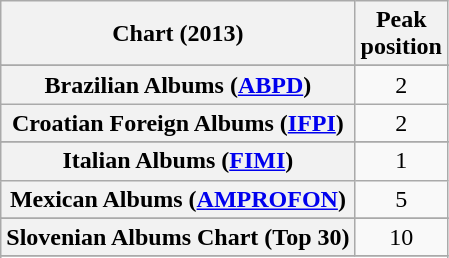<table class="wikitable sortable plainrowheaders">
<tr>
<th scope="col">Chart (2013)</th>
<th scope="col">Peak<br>position</th>
</tr>
<tr>
</tr>
<tr>
</tr>
<tr>
<th scope="row">Brazilian Albums (<a href='#'>ABPD</a>)</th>
<td style="text-align:center;">2</td>
</tr>
<tr>
<th scope="row">Croatian Foreign Albums (<a href='#'>IFPI</a>)</th>
<td style="text-align:center;">2</td>
</tr>
<tr>
</tr>
<tr>
</tr>
<tr>
<th scope="row">Italian Albums (<a href='#'>FIMI</a>)</th>
<td style="text-align:center;">1</td>
</tr>
<tr>
<th scope="row">Mexican Albums (<a href='#'>AMPROFON</a>)</th>
<td style="text-align:center;">5</td>
</tr>
<tr>
</tr>
<tr>
<th scope="row">Slovenian Albums Chart (Top 30)</th>
<td style="text-align:center;">10</td>
</tr>
<tr>
</tr>
<tr>
</tr>
<tr>
</tr>
</table>
